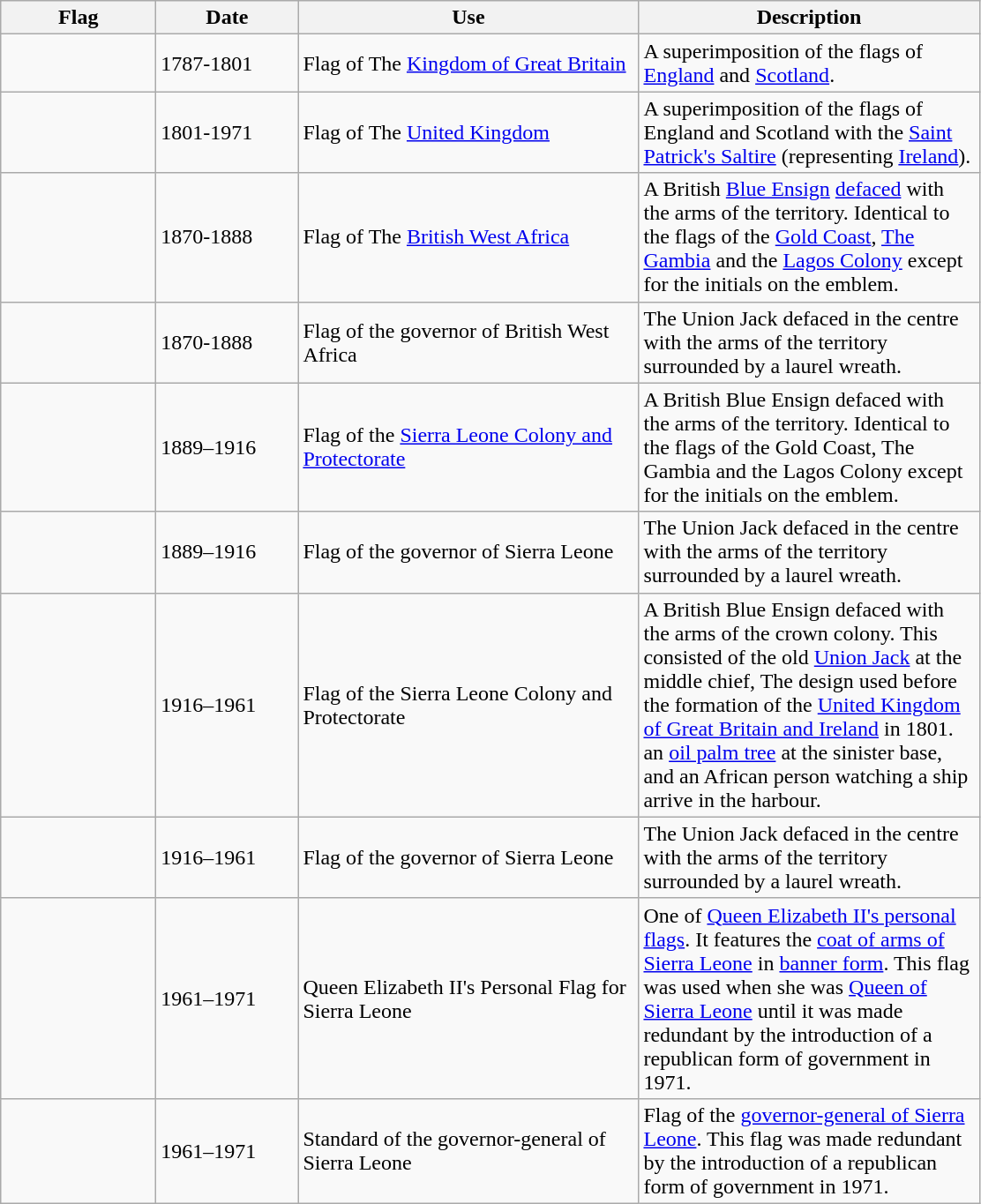<table class="wikitable">
<tr>
<th style="width:110px;">Flag</th>
<th style="width:100px;">Date</th>
<th style="width:250px;">Use</th>
<th style="width:250px;">Description</th>
</tr>
<tr>
<td></td>
<td>1787-1801</td>
<td>Flag of The <a href='#'>Kingdom of Great Britain</a></td>
<td>A superimposition of the flags of <a href='#'>England</a> and <a href='#'>Scotland</a>.</td>
</tr>
<tr>
<td></td>
<td>1801-1971</td>
<td>Flag of The <a href='#'>United Kingdom</a></td>
<td>A superimposition of the flags of England and Scotland with the <a href='#'>Saint Patrick's Saltire</a> (representing <a href='#'>Ireland</a>).</td>
</tr>
<tr>
<td></td>
<td>1870-1888</td>
<td>Flag of The <a href='#'>British West Africa</a></td>
<td>A British <a href='#'>Blue Ensign</a> <a href='#'>defaced</a> with the arms of the territory. Identical to the flags of the <a href='#'>Gold Coast</a>, <a href='#'>The Gambia</a> and the <a href='#'>Lagos Colony</a> except for the initials on the emblem.</td>
</tr>
<tr>
<td></td>
<td>1870-1888</td>
<td>Flag of the governor of British West Africa</td>
<td>The Union Jack defaced in the centre with the arms of the territory surrounded by a laurel wreath.</td>
</tr>
<tr>
<td></td>
<td>1889–1916</td>
<td>Flag of the <a href='#'>Sierra Leone Colony and Protectorate</a></td>
<td>A British Blue Ensign defaced with the arms of the territory. Identical to the flags of the Gold Coast, The Gambia and the Lagos Colony except for the initials on the emblem.</td>
</tr>
<tr>
<td></td>
<td>1889–1916</td>
<td>Flag of the governor of Sierra Leone</td>
<td>The Union Jack defaced in the centre with the arms of the territory surrounded by a laurel wreath.</td>
</tr>
<tr>
<td></td>
<td>1916–1961</td>
<td>Flag of the Sierra Leone Colony and Protectorate</td>
<td>A British Blue Ensign defaced with the arms of the crown colony.  This consisted of the old <a href='#'>Union Jack</a> at the middle chief, The design used before the formation of the <a href='#'>United Kingdom of Great Britain and Ireland</a> in 1801. an <a href='#'>oil palm tree</a> at the sinister base, and an African person watching a ship arrive in the harbour.</td>
</tr>
<tr>
<td></td>
<td>1916–1961</td>
<td>Flag of the governor of Sierra Leone</td>
<td>The Union Jack defaced in the centre with the arms of the territory surrounded by a laurel wreath.</td>
</tr>
<tr>
<td></td>
<td>1961–1971</td>
<td>Queen Elizabeth II's Personal Flag for Sierra Leone</td>
<td>One of <a href='#'>Queen Elizabeth II's personal flags</a>. It features the <a href='#'>coat of arms of Sierra Leone</a> in <a href='#'>banner form</a>. This flag was used when she was <a href='#'>Queen of Sierra Leone</a> until it was made redundant by the introduction of a republican form of government in 1971.</td>
</tr>
<tr>
<td></td>
<td>1961–1971</td>
<td>Standard of the governor-general of Sierra Leone</td>
<td>Flag of the <a href='#'>governor-general of Sierra Leone</a>. This flag was made redundant by the introduction of a republican form of government in 1971.</td>
</tr>
</table>
